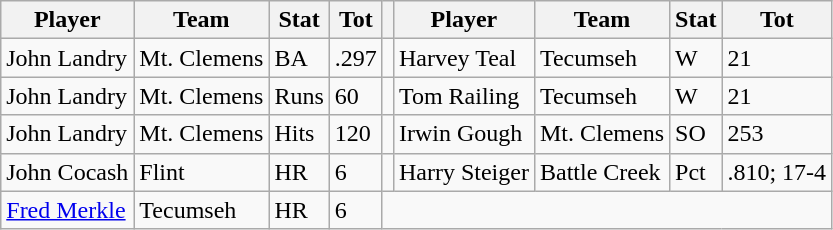<table class="wikitable">
<tr>
<th>Player</th>
<th>Team</th>
<th>Stat</th>
<th>Tot</th>
<th></th>
<th>Player</th>
<th>Team</th>
<th>Stat</th>
<th>Tot</th>
</tr>
<tr>
<td>John Landry</td>
<td>Mt. Clemens</td>
<td>BA</td>
<td>.297</td>
<td></td>
<td>Harvey Teal</td>
<td>Tecumseh</td>
<td>W</td>
<td>21</td>
</tr>
<tr>
<td>John Landry</td>
<td>Mt. Clemens</td>
<td>Runs</td>
<td>60</td>
<td></td>
<td>Tom Railing</td>
<td>Tecumseh</td>
<td>W</td>
<td>21</td>
</tr>
<tr>
<td>John Landry</td>
<td>Mt. Clemens</td>
<td>Hits</td>
<td>120</td>
<td></td>
<td>Irwin Gough</td>
<td>Mt. Clemens</td>
<td>SO</td>
<td>253</td>
</tr>
<tr>
<td>John Cocash</td>
<td>Flint</td>
<td>HR</td>
<td>6</td>
<td></td>
<td>Harry Steiger</td>
<td>Battle Creek</td>
<td>Pct</td>
<td>.810; 17-4</td>
</tr>
<tr>
<td><a href='#'>Fred Merkle</a></td>
<td>Tecumseh</td>
<td>HR</td>
<td>6</td>
</tr>
</table>
